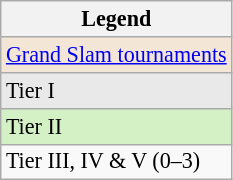<table class="wikitable" style="font-size:92%;">
<tr>
<th>Legend</th>
</tr>
<tr>
<td style="background:#f3e6d7;"><a href='#'>Grand Slam tournaments</a></td>
</tr>
<tr>
<td style="background:#e9e9e9;">Tier I</td>
</tr>
<tr>
<td style="background:#d4f1c5;">Tier II</td>
</tr>
<tr>
<td>Tier III, IV & V (0–3)</td>
</tr>
</table>
